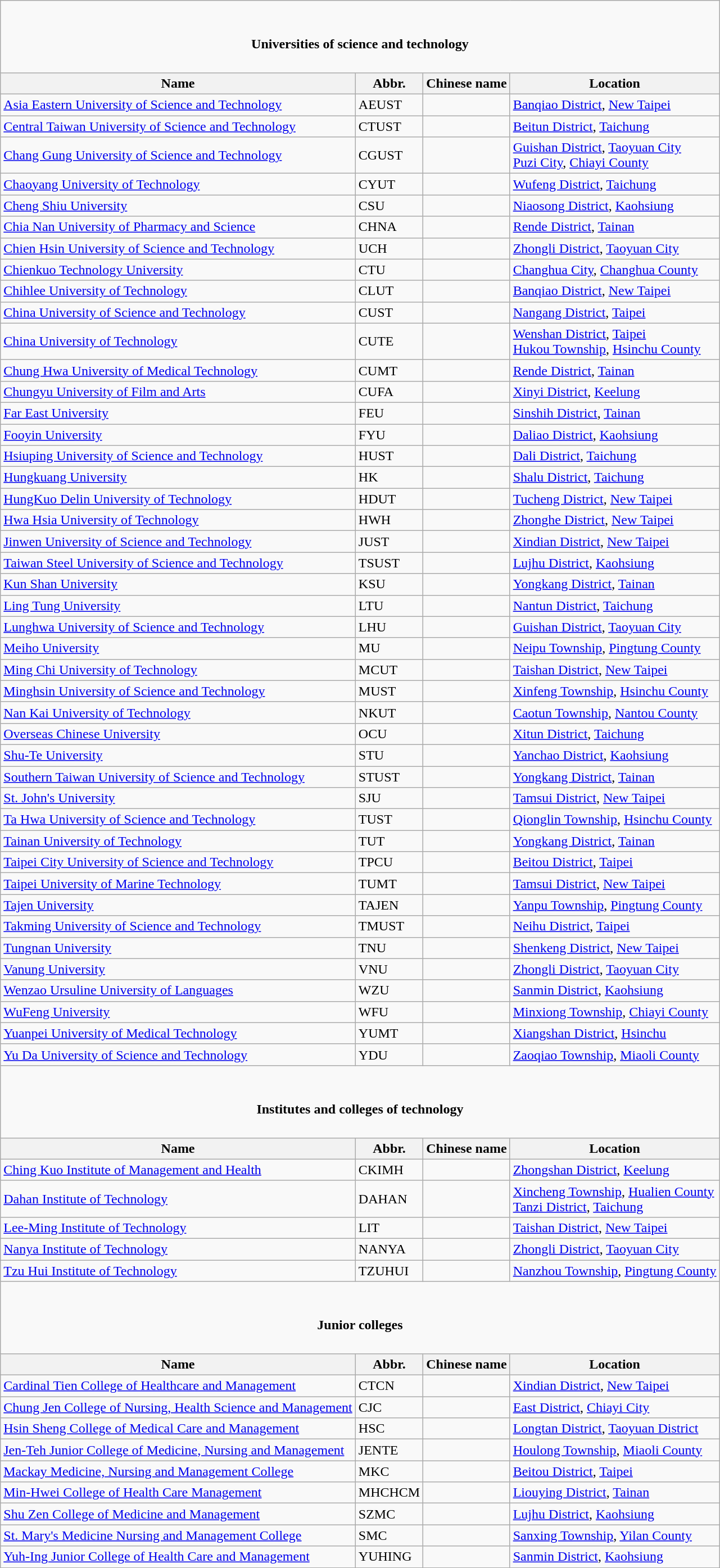<table class=wikitable>
<tr>
<td colspan=4 align=center><br><h4>Universities of science and technology</h4></td>
</tr>
<tr>
<th>Name</th>
<th>Abbr.</th>
<th>Chinese name</th>
<th>Location</th>
</tr>
<tr>
<td><a href='#'>Asia Eastern University of Science and Technology</a></td>
<td>AEUST</td>
<td></td>
<td><a href='#'>Banqiao District</a>, <a href='#'>New Taipei</a></td>
</tr>
<tr>
<td><a href='#'>Central Taiwan University of Science and Technology</a></td>
<td>CTUST</td>
<td></td>
<td><a href='#'>Beitun District</a>, <a href='#'>Taichung</a></td>
</tr>
<tr>
<td><a href='#'>Chang Gung University of Science and Technology</a></td>
<td>CGUST</td>
<td></td>
<td><a href='#'>Guishan District</a>, <a href='#'>Taoyuan City</a><br><a href='#'>Puzi City</a>, <a href='#'>Chiayi County</a></td>
</tr>
<tr>
<td><a href='#'>Chaoyang University of Technology</a></td>
<td>CYUT</td>
<td></td>
<td><a href='#'>Wufeng District</a>, <a href='#'>Taichung</a></td>
</tr>
<tr>
<td><a href='#'>Cheng Shiu University</a></td>
<td>CSU</td>
<td></td>
<td><a href='#'>Niaosong District</a>, <a href='#'>Kaohsiung</a></td>
</tr>
<tr>
<td><a href='#'>Chia Nan University of Pharmacy and Science</a></td>
<td>CHNA</td>
<td></td>
<td><a href='#'>Rende District</a>, <a href='#'>Tainan</a></td>
</tr>
<tr>
<td><a href='#'>Chien Hsin University of Science and Technology</a></td>
<td>UCH</td>
<td></td>
<td><a href='#'>Zhongli District</a>, <a href='#'>Taoyuan City</a></td>
</tr>
<tr>
<td><a href='#'>Chienkuo Technology University</a></td>
<td>CTU</td>
<td></td>
<td><a href='#'>Changhua City</a>, <a href='#'>Changhua County</a></td>
</tr>
<tr>
<td><a href='#'>Chihlee University of Technology</a></td>
<td>CLUT</td>
<td></td>
<td><a href='#'>Banqiao District</a>, <a href='#'>New Taipei</a></td>
</tr>
<tr>
<td><a href='#'>China University of Science and Technology</a></td>
<td>CUST</td>
<td></td>
<td><a href='#'>Nangang District</a>, <a href='#'>Taipei</a></td>
</tr>
<tr>
<td><a href='#'>China University of Technology</a></td>
<td>CUTE</td>
<td></td>
<td><a href='#'>Wenshan District</a>, <a href='#'>Taipei</a><br><a href='#'>Hukou Township</a>, <a href='#'>Hsinchu County</a></td>
</tr>
<tr>
<td><a href='#'>Chung Hwa University of Medical Technology</a></td>
<td>CUMT</td>
<td></td>
<td><a href='#'>Rende District</a>, <a href='#'>Tainan</a></td>
</tr>
<tr>
<td><a href='#'>Chungyu University of Film and Arts</a></td>
<td>CUFA</td>
<td></td>
<td><a href='#'>Xinyi District</a>, <a href='#'>Keelung</a></td>
</tr>
<tr>
<td><a href='#'>Far East University</a></td>
<td>FEU</td>
<td></td>
<td><a href='#'>Sinshih District</a>, <a href='#'>Tainan</a></td>
</tr>
<tr>
<td><a href='#'>Fooyin University</a></td>
<td>FYU</td>
<td></td>
<td><a href='#'>Daliao District</a>, <a href='#'>Kaohsiung</a></td>
</tr>
<tr>
<td><a href='#'>Hsiuping University of Science and Technology</a></td>
<td>HUST</td>
<td></td>
<td><a href='#'>Dali District</a>, <a href='#'>Taichung</a></td>
</tr>
<tr>
<td><a href='#'>Hungkuang University</a></td>
<td>HK</td>
<td></td>
<td><a href='#'>Shalu District</a>, <a href='#'>Taichung</a></td>
</tr>
<tr>
<td><a href='#'>HungKuo Delin University of Technology</a></td>
<td>HDUT</td>
<td></td>
<td><a href='#'>Tucheng District</a>, <a href='#'>New Taipei</a></td>
</tr>
<tr>
<td><a href='#'>Hwa Hsia University of Technology</a></td>
<td>HWH</td>
<td></td>
<td><a href='#'>Zhonghe District</a>, <a href='#'>New Taipei</a></td>
</tr>
<tr>
<td><a href='#'>Jinwen University of Science and Technology</a></td>
<td>JUST</td>
<td></td>
<td><a href='#'>Xindian District</a>, <a href='#'>New Taipei</a></td>
</tr>
<tr>
<td><a href='#'>Taiwan Steel University of Science and Technology</a></td>
<td>TSUST</td>
<td></td>
<td><a href='#'>Lujhu District</a>, <a href='#'>Kaohsiung</a></td>
</tr>
<tr>
<td><a href='#'>Kun Shan University</a></td>
<td>KSU</td>
<td></td>
<td><a href='#'>Yongkang District</a>, <a href='#'>Tainan</a></td>
</tr>
<tr>
<td><a href='#'>Ling Tung University</a></td>
<td>LTU</td>
<td></td>
<td><a href='#'>Nantun District</a>, <a href='#'>Taichung</a></td>
</tr>
<tr>
<td><a href='#'>Lunghwa University of Science and Technology</a></td>
<td>LHU</td>
<td></td>
<td><a href='#'>Guishan District</a>, <a href='#'>Taoyuan City</a></td>
</tr>
<tr>
<td><a href='#'>Meiho University</a></td>
<td>MU</td>
<td></td>
<td><a href='#'>Neipu Township</a>, <a href='#'>Pingtung County</a></td>
</tr>
<tr>
<td><a href='#'>Ming Chi University of Technology</a></td>
<td>MCUT</td>
<td></td>
<td><a href='#'>Taishan District</a>, <a href='#'>New Taipei</a></td>
</tr>
<tr>
<td><a href='#'>Minghsin University of Science and Technology</a></td>
<td>MUST</td>
<td></td>
<td><a href='#'>Xinfeng Township</a>, <a href='#'>Hsinchu County</a></td>
</tr>
<tr>
<td><a href='#'>Nan Kai University of Technology</a></td>
<td>NKUT</td>
<td></td>
<td><a href='#'>Caotun Township</a>, <a href='#'>Nantou County</a></td>
</tr>
<tr>
<td><a href='#'>Overseas Chinese University</a></td>
<td>OCU</td>
<td></td>
<td><a href='#'>Xitun District</a>, <a href='#'>Taichung</a></td>
</tr>
<tr>
<td><a href='#'>Shu-Te University</a></td>
<td>STU</td>
<td></td>
<td><a href='#'>Yanchao District</a>, <a href='#'>Kaohsiung</a></td>
</tr>
<tr>
<td><a href='#'>Southern Taiwan University of Science and Technology</a></td>
<td>STUST</td>
<td></td>
<td><a href='#'>Yongkang District</a>, <a href='#'>Tainan</a></td>
</tr>
<tr>
<td><a href='#'>St. John's University</a></td>
<td>SJU</td>
<td></td>
<td><a href='#'>Tamsui District</a>, <a href='#'>New Taipei</a></td>
</tr>
<tr>
<td><a href='#'>Ta Hwa University of Science and Technology</a></td>
<td>TUST</td>
<td></td>
<td><a href='#'>Qionglin Township</a>, <a href='#'>Hsinchu County</a></td>
</tr>
<tr>
<td><a href='#'>Tainan University of Technology</a></td>
<td>TUT</td>
<td></td>
<td><a href='#'>Yongkang District</a>, <a href='#'>Tainan</a></td>
</tr>
<tr>
<td><a href='#'>Taipei City University of Science and Technology</a></td>
<td>TPCU</td>
<td></td>
<td><a href='#'>Beitou District</a>, <a href='#'>Taipei</a></td>
</tr>
<tr>
<td><a href='#'>Taipei University of Marine Technology</a></td>
<td>TUMT</td>
<td></td>
<td><a href='#'>Tamsui District</a>, <a href='#'>New Taipei</a></td>
</tr>
<tr>
<td><a href='#'>Tajen University</a></td>
<td>TAJEN</td>
<td></td>
<td><a href='#'>Yanpu Township</a>, <a href='#'>Pingtung County</a></td>
</tr>
<tr>
<td><a href='#'>Takming University of Science and Technology</a></td>
<td>TMUST</td>
<td></td>
<td><a href='#'>Neihu District</a>, <a href='#'>Taipei</a></td>
</tr>
<tr>
<td><a href='#'>Tungnan University</a></td>
<td>TNU</td>
<td></td>
<td><a href='#'>Shenkeng District</a>, <a href='#'>New Taipei</a></td>
</tr>
<tr>
<td><a href='#'>Vanung University</a></td>
<td>VNU</td>
<td></td>
<td><a href='#'>Zhongli District</a>, <a href='#'>Taoyuan City</a></td>
</tr>
<tr>
<td><a href='#'>Wenzao Ursuline University of Languages</a></td>
<td>WZU</td>
<td></td>
<td><a href='#'>Sanmin District</a>, <a href='#'>Kaohsiung</a></td>
</tr>
<tr>
<td><a href='#'>WuFeng University</a></td>
<td>WFU</td>
<td></td>
<td><a href='#'>Minxiong Township</a>, <a href='#'>Chiayi County</a></td>
</tr>
<tr>
<td><a href='#'>Yuanpei University of Medical Technology</a></td>
<td>YUMT</td>
<td></td>
<td><a href='#'>Xiangshan District</a>, <a href='#'>Hsinchu</a></td>
</tr>
<tr>
<td><a href='#'>Yu Da University of Science and Technology</a></td>
<td>YDU</td>
<td></td>
<td><a href='#'>Zaoqiao Township</a>, <a href='#'>Miaoli County</a></td>
</tr>
<tr>
<td colspan=4 align=center><br><h4>Institutes and colleges of technology</h4></td>
</tr>
<tr>
<th>Name</th>
<th>Abbr.</th>
<th>Chinese name</th>
<th>Location</th>
</tr>
<tr>
<td><a href='#'>Ching Kuo Institute of Management and Health</a></td>
<td>CKIMH</td>
<td></td>
<td><a href='#'>Zhongshan District</a>, <a href='#'>Keelung</a></td>
</tr>
<tr>
<td><a href='#'>Dahan Institute of Technology</a></td>
<td>DAHAN</td>
<td></td>
<td><a href='#'>Xincheng Township</a>, <a href='#'>Hualien County</a><br><a href='#'>Tanzi District</a>, <a href='#'>Taichung</a></td>
</tr>
<tr>
<td><a href='#'>Lee-Ming Institute of Technology</a></td>
<td>LIT</td>
<td></td>
<td><a href='#'>Taishan District</a>, <a href='#'>New Taipei</a></td>
</tr>
<tr>
<td><a href='#'>Nanya Institute of Technology</a></td>
<td>NANYA</td>
<td></td>
<td><a href='#'>Zhongli District</a>, <a href='#'>Taoyuan City</a></td>
</tr>
<tr>
<td><a href='#'>Tzu Hui Institute of Technology</a></td>
<td>TZUHUI</td>
<td></td>
<td><a href='#'>Nanzhou Township</a>, <a href='#'>Pingtung County</a></td>
</tr>
<tr>
<td colspan=4 align=center><br><h4>Junior colleges</h4></td>
</tr>
<tr>
<th>Name</th>
<th>Abbr.</th>
<th>Chinese name</th>
<th>Location</th>
</tr>
<tr>
<td><a href='#'>Cardinal Tien College of Healthcare and Management</a></td>
<td>CTCN</td>
<td></td>
<td><a href='#'>Xindian District</a>, <a href='#'>New Taipei</a></td>
</tr>
<tr>
<td><a href='#'>Chung Jen College of Nursing, Health Science and Management</a></td>
<td>CJC</td>
<td></td>
<td><a href='#'>East District</a>, <a href='#'>Chiayi City</a></td>
</tr>
<tr>
<td><a href='#'>Hsin Sheng College of Medical Care and Management</a></td>
<td>HSC</td>
<td></td>
<td><a href='#'>Longtan District</a>, <a href='#'>Taoyuan District</a></td>
</tr>
<tr>
<td><a href='#'>Jen-Teh Junior College of Medicine, Nursing and Management</a></td>
<td>JENTE</td>
<td></td>
<td><a href='#'>Houlong Township</a>, <a href='#'>Miaoli County</a></td>
</tr>
<tr>
<td><a href='#'>Mackay Medicine, Nursing and Management College</a></td>
<td>MKC</td>
<td></td>
<td><a href='#'>Beitou District</a>, <a href='#'>Taipei</a></td>
</tr>
<tr>
<td><a href='#'>Min-Hwei College of Health Care Management</a></td>
<td>MHCHCM</td>
<td></td>
<td><a href='#'>Liouying District</a>, <a href='#'>Tainan</a></td>
</tr>
<tr>
<td><a href='#'>Shu Zen College of Medicine and Management</a></td>
<td>SZMC</td>
<td></td>
<td><a href='#'>Lujhu District</a>, <a href='#'>Kaohsiung</a></td>
</tr>
<tr>
<td><a href='#'>St. Mary's Medicine Nursing and Management College</a></td>
<td>SMC</td>
<td></td>
<td><a href='#'>Sanxing Township</a>, <a href='#'>Yilan County</a></td>
</tr>
<tr>
<td><a href='#'>Yuh-Ing Junior College of Health Care and Management</a></td>
<td>YUHING</td>
<td></td>
<td><a href='#'>Sanmin District</a>, <a href='#'>Kaohsiung</a></td>
</tr>
</table>
